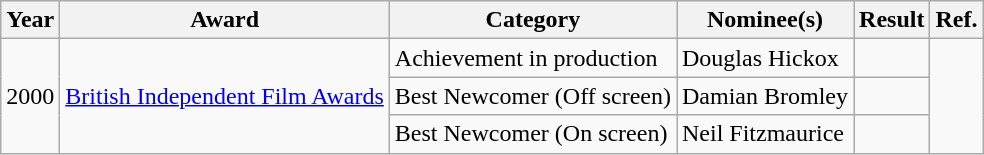<table class="wikitable plainrowheaders">
<tr>
<th>Year</th>
<th>Award</th>
<th>Category</th>
<th>Nominee(s)</th>
<th>Result</th>
<th>Ref.</th>
</tr>
<tr>
<td rowspan="3">2000</td>
<td rowspan="3"><a href='#'>British Independent Film Awards</a></td>
<td>Achievement in production</td>
<td>Douglas Hickox</td>
<td></td>
<td align="center" rowspan="3"></td>
</tr>
<tr>
<td>Best Newcomer (Off screen)</td>
<td>Damian Bromley</td>
<td></td>
</tr>
<tr>
<td>Best Newcomer (On screen)</td>
<td>Neil Fitzmaurice</td>
<td></td>
</tr>
</table>
